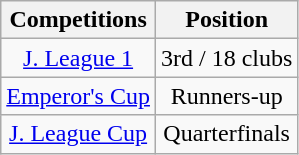<table class="wikitable" style="text-align:center;">
<tr>
<th>Competitions</th>
<th>Position</th>
</tr>
<tr>
<td><a href='#'>J. League 1</a></td>
<td>3rd / 18 clubs</td>
</tr>
<tr>
<td><a href='#'>Emperor's Cup</a></td>
<td>Runners-up</td>
</tr>
<tr>
<td><a href='#'>J. League Cup</a></td>
<td>Quarterfinals</td>
</tr>
</table>
